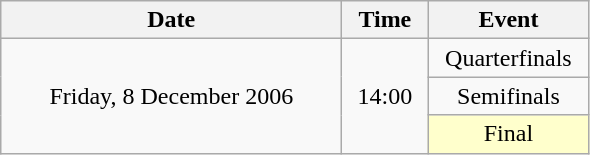<table class = "wikitable" style="text-align:center;">
<tr>
<th width=220>Date</th>
<th width=50>Time</th>
<th width=100>Event</th>
</tr>
<tr>
<td rowspan=3>Friday, 8 December 2006</td>
<td rowspan=3>14:00</td>
<td>Quarterfinals</td>
</tr>
<tr>
<td>Semifinals</td>
</tr>
<tr>
<td bgcolor=ffffcc>Final</td>
</tr>
</table>
